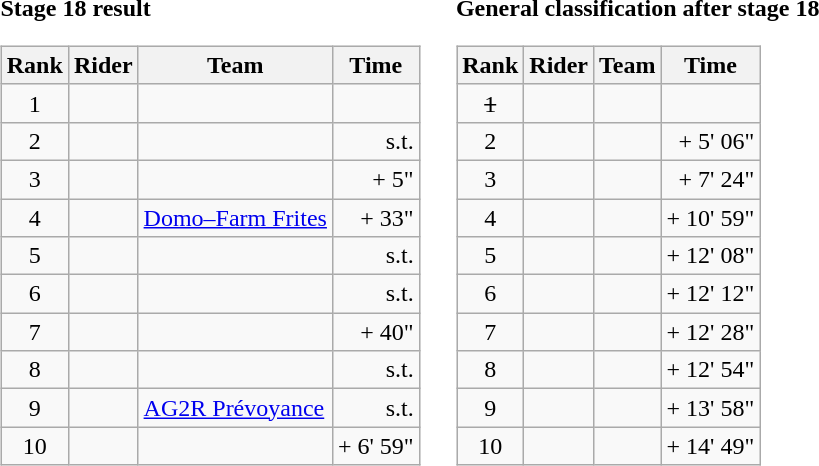<table>
<tr>
<td><strong>Stage 18 result</strong><br><table class="wikitable">
<tr>
<th scope="col">Rank</th>
<th scope="col">Rider</th>
<th scope="col">Team</th>
<th scope="col">Time</th>
</tr>
<tr>
<td style="text-align:center;">1</td>
<td></td>
<td></td>
<td align=right></td>
</tr>
<tr>
<td style="text-align:center;">2</td>
<td></td>
<td></td>
<td align=right>s.t.</td>
</tr>
<tr>
<td style="text-align:center;">3</td>
<td></td>
<td></td>
<td align=right>+ 5"</td>
</tr>
<tr>
<td style="text-align:center;">4</td>
<td></td>
<td><a href='#'>Domo–Farm Frites</a></td>
<td align=right>+ 33"</td>
</tr>
<tr>
<td style="text-align:center;">5</td>
<td></td>
<td></td>
<td align=right>s.t.</td>
</tr>
<tr>
<td style="text-align:center;">6</td>
<td></td>
<td></td>
<td align=right>s.t.</td>
</tr>
<tr>
<td style="text-align:center;">7</td>
<td></td>
<td></td>
<td align=right>+ 40"</td>
</tr>
<tr>
<td style="text-align:center;">8</td>
<td></td>
<td></td>
<td align=right>s.t.</td>
</tr>
<tr>
<td style="text-align:center;">9</td>
<td></td>
<td><a href='#'>AG2R Prévoyance</a></td>
<td align=right>s.t.</td>
</tr>
<tr>
<td style="text-align:center;">10</td>
<td></td>
<td></td>
<td align=right>+ 6' 59"</td>
</tr>
</table>
</td>
<td></td>
<td><strong>General classification after stage 18</strong><br><table class="wikitable">
<tr>
<th scope="col">Rank</th>
<th scope="col">Rider</th>
<th scope="col">Team</th>
<th scope="col">Time</th>
</tr>
<tr>
<td style="text-align:center;"><del>1</del></td>
<td><del></del> </td>
<td><del></del></td>
<td align=right><del></del></td>
</tr>
<tr>
<td style="text-align:center;">2</td>
<td></td>
<td></td>
<td align=right>+ 5' 06"</td>
</tr>
<tr>
<td style="text-align:center;">3</td>
<td></td>
<td></td>
<td align=right>+ 7' 24"</td>
</tr>
<tr>
<td style="text-align:center;">4</td>
<td></td>
<td></td>
<td align=right>+ 10' 59"</td>
</tr>
<tr>
<td style="text-align:center;">5</td>
<td></td>
<td></td>
<td align=right>+ 12' 08"</td>
</tr>
<tr>
<td style="text-align:center;">6</td>
<td></td>
<td></td>
<td align=right>+ 12' 12"</td>
</tr>
<tr>
<td style="text-align:center;">7</td>
<td></td>
<td></td>
<td align=right>+ 12' 28"</td>
</tr>
<tr>
<td style="text-align:center;">8</td>
<td></td>
<td></td>
<td align=right>+ 12' 54"</td>
</tr>
<tr>
<td style="text-align:center;">9</td>
<td></td>
<td></td>
<td align=right>+ 13' 58"</td>
</tr>
<tr>
<td style="text-align:center;">10</td>
<td></td>
<td></td>
<td align=right>+ 14' 49"</td>
</tr>
</table>
</td>
</tr>
</table>
